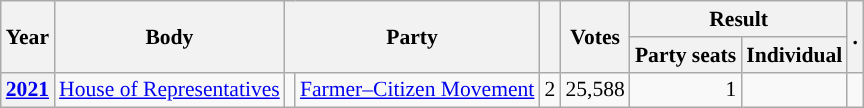<table class="wikitable plainrowheaders sortable" border=2 cellpadding=4 cellspacing=0 style="border: 1px #aaa solid; font-size: 90%; text-align:center;">
<tr>
<th scope="col" rowspan=2>Year</th>
<th scope="col" rowspan=2>Body</th>
<th scope="col" colspan=2 rowspan=2>Party</th>
<th scope="col" rowspan=2></th>
<th scope="col" rowspan=2>Votes</th>
<th scope="colgroup" colspan=2>Result</th>
<th scope="col" rowspan=2>.</th>
</tr>
<tr>
<th scope="col">Party seats</th>
<th scope="col">Individual</th>
</tr>
<tr>
<th scope="row"><a href='#'>2021</a></th>
<td><a href='#'>House of Representatives</a></td>
<td style="background-color:"></td>
<td><a href='#'>Farmer–Citizen Movement</a></td>
<td style=text-align:right>2</td>
<td style=text-align:right>25,588</td>
<td style=text-align:right>1</td>
<td></td>
<td></td>
</tr>
</table>
